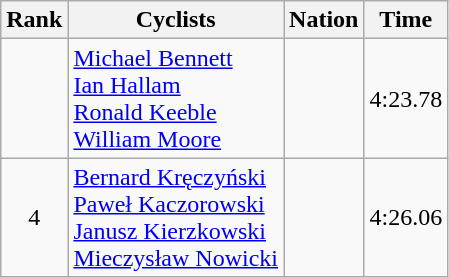<table class="wikitable sortable" style=text-align:center>
<tr>
<th>Rank</th>
<th>Cyclists</th>
<th>Nation</th>
<th>Time</th>
</tr>
<tr>
<td></td>
<td align=left><a href='#'>Michael Bennett</a><br><a href='#'>Ian Hallam</a><br><a href='#'>Ronald Keeble</a><br><a href='#'>William Moore</a></td>
<td align=left></td>
<td>4:23.78</td>
</tr>
<tr>
<td>4</td>
<td align=left><a href='#'>Bernard Kręczyński</a><br><a href='#'>Paweł Kaczorowski</a><br><a href='#'>Janusz Kierzkowski</a><br><a href='#'>Mieczysław Nowicki</a></td>
<td align=left></td>
<td>4:26.06</td>
</tr>
</table>
